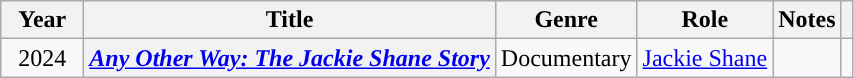<table class="wikitable plainrowheaders">
<tr>
<th scope="col" style="width:03em;">Year</th>
<th scope="col">Title</th>
<th scope="col">Genre</th>
<th scope="col">Role</th>
<th scope="col">Notes</th>
<th></th>
</tr>
<tr>
<td style="text-align:center">2024</td>
<th scope="row"><em><a href='#'>Any Other Way: The Jackie Shane Story</a></em></th>
<td>Documentary</td>
<td><a href='#'>Jackie Shane</a></td>
<td></td>
<td style="text-align:center"></td>
</tr>
</table>
